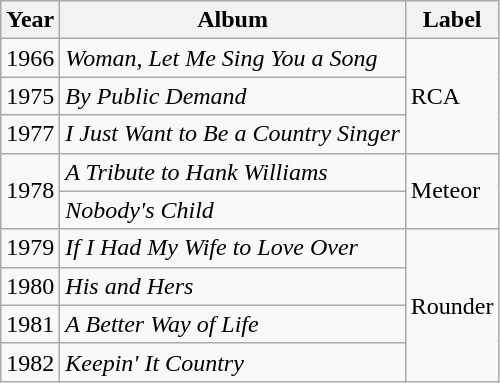<table class="wikitable">
<tr>
<th>Year</th>
<th>Album</th>
<th>Label</th>
</tr>
<tr>
<td>1966</td>
<td><em>Woman, Let Me Sing You a Song</em></td>
<td rowspan="3">RCA</td>
</tr>
<tr>
<td>1975</td>
<td><em>By Public Demand</em></td>
</tr>
<tr>
<td>1977</td>
<td><em>I Just Want to Be a Country Singer</em></td>
</tr>
<tr>
<td rowspan="2">1978</td>
<td><em>A Tribute to Hank Williams</em></td>
<td rowspan="2">Meteor</td>
</tr>
<tr>
<td><em>Nobody's Child</em></td>
</tr>
<tr>
<td>1979</td>
<td><em>If I Had My Wife to Love Over</em></td>
<td rowspan="4">Rounder</td>
</tr>
<tr>
<td>1980</td>
<td><em>His and Hers</em></td>
</tr>
<tr>
<td>1981</td>
<td><em>A Better Way of Life</em></td>
</tr>
<tr>
<td>1982</td>
<td><em>Keepin' It Country</em></td>
</tr>
</table>
